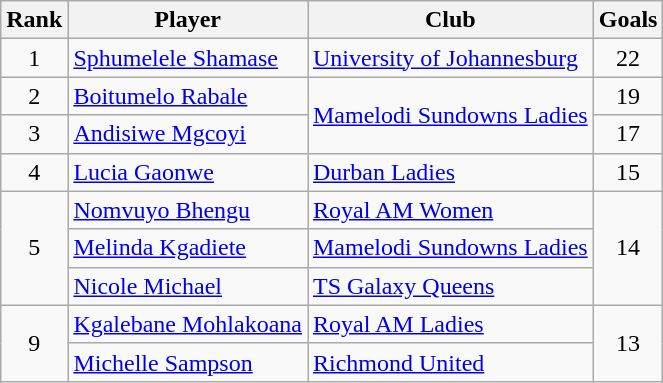<table Class="wikitable" style= "text-align:center">
<tr>
<th>Rank</th>
<th>Player</th>
<th>Club</th>
<th>Goals</th>
</tr>
<tr>
<td>1</td>
<td align="left"><a href='#'>Sphumelele Shamase</a></td>
<td align="left"><a href='#'>University of Johannesburg</a></td>
<td>22</td>
</tr>
<tr>
<td>2</td>
<td align="left"> <a href='#'>Boitumelo Rabale</a></td>
<td rowspan="2" align="left"><a href='#'>Mamelodi Sundowns Ladies</a></td>
<td>19</td>
</tr>
<tr>
<td>3</td>
<td align="left"><a href='#'>Andisiwe Mgcoyi</a></td>
<td>17</td>
</tr>
<tr>
<td>4</td>
<td align="left"> <a href='#'>Lucia Gaonwe</a></td>
<td align="left"><a href='#'>Durban Ladies</a></td>
<td>15</td>
</tr>
<tr>
<td rowspan=3>5</td>
<td align="left"> <a href='#'>Nomvuyo Bhengu</a></td>
<td align="left"><a href='#'>Royal AM Women</a></td>
<td rowspan=3>14</td>
</tr>
<tr>
<td align="left"><a href='#'>Melinda Kgadiete</a></td>
<td align="left"><a href='#'>Mamelodi Sundowns Ladies</a></td>
</tr>
<tr>
<td align="left"> <a href='#'>Nicole Michael</a></td>
<td align="left"><a href='#'>TS Galaxy Queens</a></td>
</tr>
<tr>
<td rowspan=2>9</td>
<td align="left"> <a href='#'>Kgalebane Mohlakoana</a></td>
<td align="left"><a href='#'>Royal AM Ladies</a></td>
<td rowspan=2>13</td>
</tr>
<tr>
<td align="left"> <a href='#'>Michelle Sampson</a></td>
<td align="left"><a href='#'>Richmond United</a></td>
</tr>
</table>
